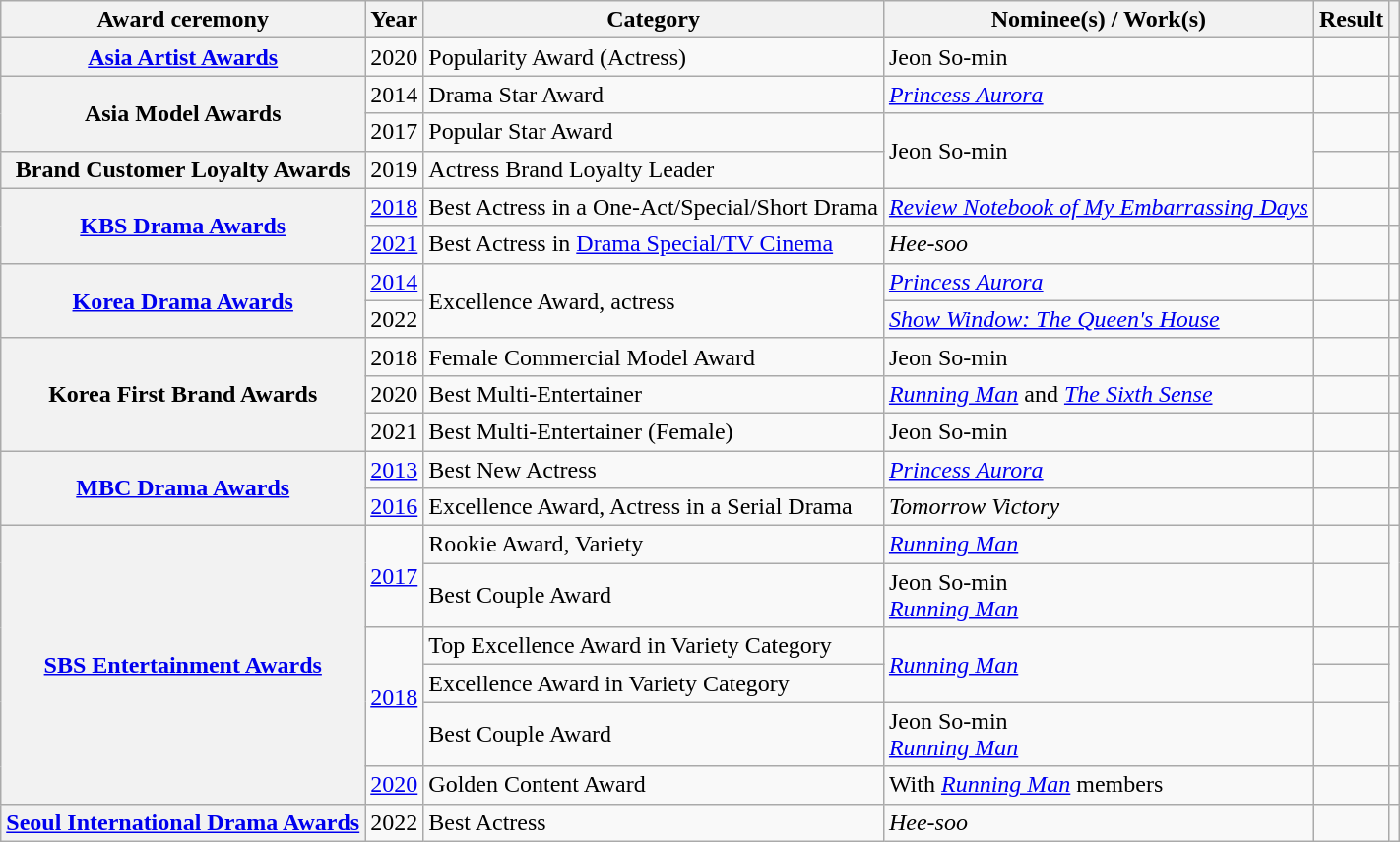<table class="wikitable plainrowheaders sortable">
<tr>
<th scope="col">Award ceremony</th>
<th scope="col">Year</th>
<th scope="col">Category</th>
<th scope="col">Nominee(s) / Work(s)</th>
<th scope="col">Result</th>
<th scope="col" class="unsortable"></th>
</tr>
<tr>
<th scope="row"><a href='#'>Asia Artist Awards</a></th>
<td style="text-align:center">2020</td>
<td>Popularity Award (Actress)</td>
<td>Jeon So-min</td>
<td></td>
<td style="text-align:center"></td>
</tr>
<tr>
<th scope="row" rowspan="2">Asia Model Awards</th>
<td style="text-align:center">2014</td>
<td>Drama Star Award</td>
<td><em><a href='#'>Princess Aurora</a></em></td>
<td></td>
<td style="text-align:center"></td>
</tr>
<tr>
<td style="text-align:center">2017</td>
<td>Popular Star Award</td>
<td rowspan="2">Jeon So-min</td>
<td></td>
<td style="text-align:center"></td>
</tr>
<tr>
<th scope="row">Brand Customer Loyalty Awards</th>
<td style="text-align:center">2019</td>
<td>Actress Brand Loyalty Leader</td>
<td></td>
<td style="text-align:center"></td>
</tr>
<tr>
<th scope="row" rowspan="2"><a href='#'>KBS Drama Awards</a></th>
<td style="text-align:center"><a href='#'>2018</a></td>
<td>Best Actress in a One-Act/Special/Short Drama</td>
<td><em><a href='#'>Review Notebook of My Embarrassing Days</a></em></td>
<td></td>
<td style="text-align:center"></td>
</tr>
<tr>
<td style="text-align:center"><a href='#'>2021</a></td>
<td>Best Actress in <a href='#'>Drama Special/TV Cinema</a></td>
<td><em>Hee-soo</em></td>
<td></td>
<td style="text-align:center"></td>
</tr>
<tr>
<th scope="row"  rowspan="2"><a href='#'>Korea Drama Awards</a></th>
<td style="text-align:center"><a href='#'>2014</a></td>
<td rowspan="2">Excellence Award, actress</td>
<td><em><a href='#'>Princess Aurora</a></em></td>
<td></td>
<td style="text-align:center"></td>
</tr>
<tr>
<td style="text-align:center">2022</td>
<td><em><a href='#'>Show Window: The Queen's House</a></em></td>
<td></td>
<td style="text-align:center"></td>
</tr>
<tr>
<th scope="row" rowspan="3">Korea First Brand Awards</th>
<td style="text-align:center">2018</td>
<td>Female Commercial Model Award</td>
<td>Jeon So-min</td>
<td></td>
<td style="text-align:center"></td>
</tr>
<tr>
<td style="text-align:center">2020</td>
<td>Best Multi-Entertainer</td>
<td><em><a href='#'>Running Man</a></em> and <em><a href='#'>The Sixth Sense</a></em></td>
<td></td>
<td style="text-align:center"></td>
</tr>
<tr>
<td style="text-align:center">2021</td>
<td>Best Multi-Entertainer (Female)</td>
<td>Jeon So-min</td>
<td></td>
<td style="text-align:center"></td>
</tr>
<tr>
<th scope="row" rowspan="2"><a href='#'>MBC Drama Awards</a></th>
<td style="text-align:center"><a href='#'>2013</a></td>
<td>Best New Actress</td>
<td><em><a href='#'>Princess Aurora</a></em></td>
<td></td>
<td style="text-align:center"></td>
</tr>
<tr>
<td style="text-align:center"><a href='#'>2016</a></td>
<td>Excellence Award, Actress in a Serial Drama</td>
<td><em>Tomorrow Victory</em></td>
<td></td>
<td style="text-align:center"></td>
</tr>
<tr>
<th scope="row" rowspan="6"><a href='#'>SBS Entertainment Awards</a></th>
<td rowspan="2" style="text-align:center"><a href='#'>2017</a></td>
<td>Rookie Award, Variety</td>
<td><em><a href='#'>Running Man</a></em></td>
<td></td>
<td rowspan="2" style="text-align:center"></td>
</tr>
<tr>
<td>Best Couple Award</td>
<td>Jeon So-min <br><em><a href='#'>Running Man</a></em></td>
<td></td>
</tr>
<tr>
<td rowspan="3" style="text-align:center"><a href='#'>2018</a></td>
<td>Top Excellence Award in Variety Category</td>
<td rowspan="2"><em><a href='#'>Running Man</a></em></td>
<td></td>
<td rowspan="3" style="text-align:center"></td>
</tr>
<tr>
<td>Excellence Award in Variety Category</td>
<td></td>
</tr>
<tr>
<td>Best Couple Award</td>
<td>Jeon So-min <br><em><a href='#'>Running Man</a></em></td>
<td></td>
</tr>
<tr>
<td style="text-align:center"><a href='#'>2020</a></td>
<td>Golden Content Award</td>
<td>With <em><a href='#'>Running Man</a></em> members</td>
<td></td>
<td style="text-align:center"></td>
</tr>
<tr>
<th scope="row"><a href='#'>Seoul International Drama Awards</a></th>
<td style="text-align:center">2022</td>
<td>Best Actress</td>
<td><em>Hee-soo</em></td>
<td></td>
<td style="text-align:center"></td>
</tr>
</table>
